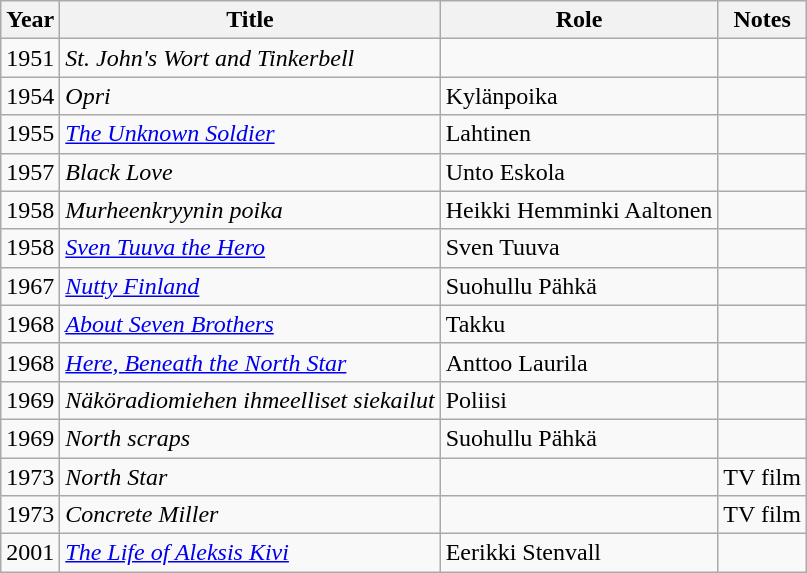<table class="wikitable">
<tr>
<th>Year</th>
<th>Title</th>
<th>Role</th>
<th>Notes</th>
</tr>
<tr>
<td>1951</td>
<td><em>St. John's Wort and Tinkerbell</em></td>
<td></td>
<td></td>
</tr>
<tr>
<td>1954</td>
<td><em>Opri</em></td>
<td>Kylänpoika</td>
<td></td>
</tr>
<tr>
<td>1955</td>
<td><em><a href='#'>The Unknown Soldier</a></em></td>
<td>Lahtinen</td>
<td></td>
</tr>
<tr>
<td>1957</td>
<td><em>Black Love</em></td>
<td>Unto Eskola</td>
<td></td>
</tr>
<tr>
<td>1958</td>
<td><em>Murheenkryynin poika</em></td>
<td>Heikki Hemminki Aaltonen</td>
<td></td>
</tr>
<tr>
<td>1958</td>
<td><em><a href='#'>Sven Tuuva the Hero</a></em></td>
<td>Sven Tuuva</td>
<td></td>
</tr>
<tr>
<td>1967</td>
<td><em><a href='#'>Nutty Finland</a></em></td>
<td>Suohullu Pähkä</td>
<td></td>
</tr>
<tr>
<td>1968</td>
<td><em><a href='#'>About Seven Brothers</a></em></td>
<td>Takku</td>
<td></td>
</tr>
<tr>
<td>1968</td>
<td><em><a href='#'>Here, Beneath the North Star</a></em></td>
<td>Anttoo Laurila</td>
<td></td>
</tr>
<tr>
<td>1969</td>
<td><em>Näköradiomiehen ihmeelliset siekailut</em></td>
<td>Poliisi</td>
<td></td>
</tr>
<tr>
<td>1969</td>
<td><em>North scraps</em></td>
<td>Suohullu Pähkä</td>
<td></td>
</tr>
<tr>
<td>1973</td>
<td><em>North Star</em></td>
<td></td>
<td>TV film</td>
</tr>
<tr>
<td>1973</td>
<td><em>Concrete Miller</em></td>
<td></td>
<td>TV film</td>
</tr>
<tr>
<td>2001</td>
<td><em><a href='#'>The Life of Aleksis Kivi</a></em></td>
<td>Eerikki Stenvall</td>
<td></td>
</tr>
</table>
